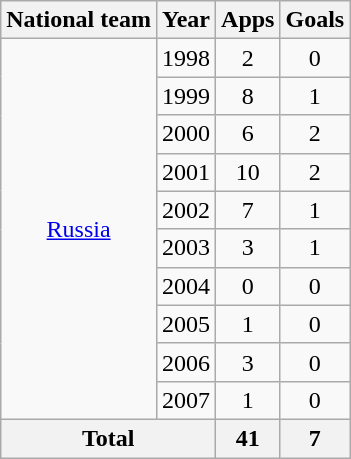<table class="wikitable" style="text-align:center">
<tr>
<th>National team</th>
<th>Year</th>
<th>Apps</th>
<th>Goals</th>
</tr>
<tr>
<td rowspan="10"><a href='#'>Russia</a></td>
<td>1998</td>
<td>2</td>
<td>0</td>
</tr>
<tr>
<td>1999</td>
<td>8</td>
<td>1</td>
</tr>
<tr>
<td>2000</td>
<td>6</td>
<td>2</td>
</tr>
<tr>
<td>2001</td>
<td>10</td>
<td>2</td>
</tr>
<tr>
<td>2002</td>
<td>7</td>
<td>1</td>
</tr>
<tr>
<td>2003</td>
<td>3</td>
<td>1</td>
</tr>
<tr>
<td>2004</td>
<td>0</td>
<td>0</td>
</tr>
<tr>
<td>2005</td>
<td>1</td>
<td>0</td>
</tr>
<tr>
<td>2006</td>
<td>3</td>
<td>0</td>
</tr>
<tr>
<td>2007</td>
<td>1</td>
<td>0</td>
</tr>
<tr>
<th colspan="2">Total</th>
<th>41</th>
<th>7</th>
</tr>
</table>
